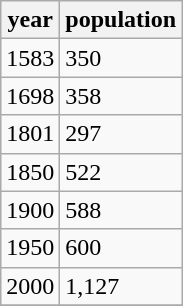<table class="wikitable">
<tr>
<th>year</th>
<th>population</th>
</tr>
<tr>
<td>1583</td>
<td>350</td>
</tr>
<tr>
<td>1698</td>
<td>358</td>
</tr>
<tr>
<td>1801</td>
<td>297</td>
</tr>
<tr>
<td>1850</td>
<td>522</td>
</tr>
<tr>
<td>1900</td>
<td>588</td>
</tr>
<tr>
<td>1950</td>
<td>600</td>
</tr>
<tr>
<td>2000</td>
<td>1,127</td>
</tr>
<tr>
</tr>
</table>
